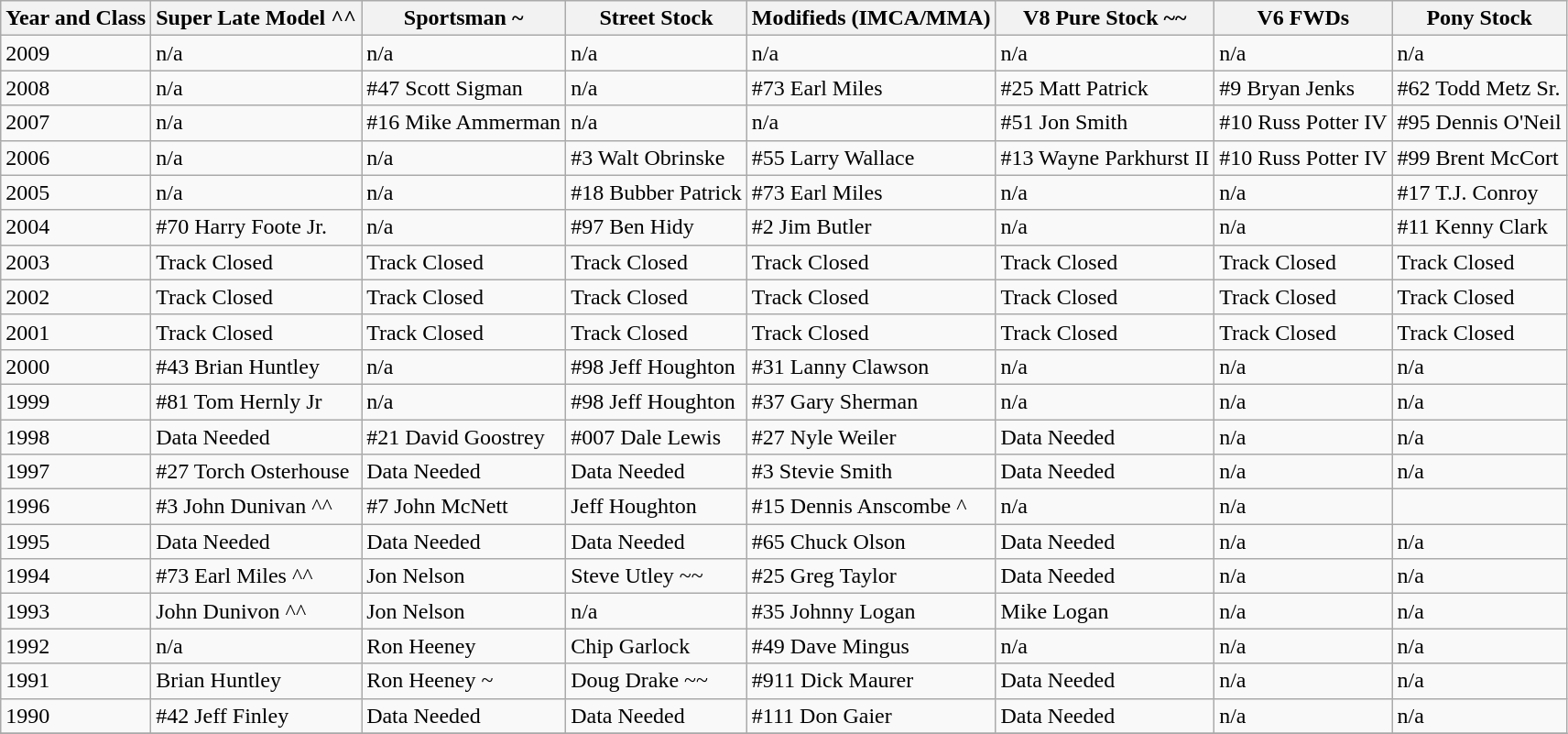<table class="wikitable">
<tr>
<th>Year and Class</th>
<th>Super Late Model ^^</th>
<th>Sportsman ~</th>
<th>Street Stock</th>
<th>Modifieds (IMCA/MMA)</th>
<th>V8 Pure Stock ~~</th>
<th>V6 FWDs</th>
<th>Pony Stock</th>
</tr>
<tr>
<td>2009</td>
<td>n/a</td>
<td>n/a</td>
<td>n/a</td>
<td>n/a</td>
<td>n/a</td>
<td>n/a</td>
<td>n/a</td>
</tr>
<tr>
<td>2008</td>
<td>n/a</td>
<td>#47 Scott Sigman</td>
<td>n/a</td>
<td>#73 Earl Miles</td>
<td>#25 Matt Patrick</td>
<td>#9 Bryan Jenks</td>
<td>#62 Todd Metz Sr.</td>
</tr>
<tr>
<td>2007</td>
<td>n/a</td>
<td>#16 Mike Ammerman</td>
<td>n/a</td>
<td>n/a</td>
<td>#51 Jon Smith</td>
<td>#10 Russ Potter IV</td>
<td>#95 Dennis O'Neil</td>
</tr>
<tr>
<td>2006</td>
<td>n/a</td>
<td>n/a</td>
<td>#3 Walt Obrinske</td>
<td>#55 Larry Wallace</td>
<td>#13 Wayne Parkhurst II</td>
<td>#10 Russ Potter IV</td>
<td>#99 Brent McCort</td>
</tr>
<tr>
<td>2005</td>
<td>n/a</td>
<td>n/a</td>
<td>#18 Bubber Patrick</td>
<td>#73 Earl Miles</td>
<td>n/a</td>
<td>n/a</td>
<td>#17 T.J. Conroy</td>
</tr>
<tr>
<td>2004</td>
<td>#70 Harry Foote Jr.</td>
<td>n/a</td>
<td>#97 Ben Hidy</td>
<td>#2 Jim Butler</td>
<td>n/a</td>
<td>n/a</td>
<td>#11 Kenny Clark</td>
</tr>
<tr>
<td>2003</td>
<td>Track Closed</td>
<td>Track Closed</td>
<td>Track Closed</td>
<td>Track Closed</td>
<td>Track Closed</td>
<td>Track Closed</td>
<td>Track Closed</td>
</tr>
<tr>
<td>2002</td>
<td>Track Closed</td>
<td>Track Closed</td>
<td>Track Closed</td>
<td>Track Closed</td>
<td>Track Closed</td>
<td>Track Closed</td>
<td>Track Closed</td>
</tr>
<tr>
<td>2001</td>
<td>Track Closed</td>
<td>Track Closed</td>
<td>Track Closed</td>
<td>Track Closed</td>
<td>Track Closed</td>
<td>Track Closed</td>
<td>Track Closed</td>
</tr>
<tr>
<td>2000</td>
<td>#43 Brian Huntley</td>
<td>n/a</td>
<td>#98 Jeff Houghton</td>
<td>#31 Lanny Clawson</td>
<td>n/a</td>
<td>n/a</td>
<td>n/a</td>
</tr>
<tr>
<td>1999</td>
<td>#81 Tom Hernly Jr</td>
<td>n/a</td>
<td>#98 Jeff Houghton</td>
<td>#37 Gary Sherman</td>
<td>n/a</td>
<td>n/a</td>
<td>n/a</td>
</tr>
<tr>
<td>1998</td>
<td>Data Needed</td>
<td>#21 David Goostrey</td>
<td>#007 Dale Lewis</td>
<td>#27 Nyle Weiler</td>
<td>Data Needed</td>
<td>n/a</td>
<td>n/a</td>
</tr>
<tr>
<td>1997</td>
<td>#27 Torch Osterhouse</td>
<td>Data Needed</td>
<td>Data Needed</td>
<td>#3 Stevie Smith</td>
<td>Data Needed</td>
<td>n/a</td>
<td>n/a</td>
</tr>
<tr>
<td>1996</td>
<td>#3 John Dunivan ^^</td>
<td>#7 John McNett</td>
<td>Jeff Houghton</td>
<td>#15 Dennis Anscombe ^</td>
<td>n/a</td>
<td>n/a</td>
</tr>
<tr>
<td>1995</td>
<td>Data Needed</td>
<td>Data Needed</td>
<td>Data Needed</td>
<td>#65 Chuck Olson</td>
<td>Data Needed</td>
<td>n/a</td>
<td>n/a</td>
</tr>
<tr>
<td>1994</td>
<td>#73 Earl Miles ^^</td>
<td>Jon Nelson</td>
<td>Steve Utley ~~</td>
<td>#25 Greg Taylor</td>
<td>Data Needed</td>
<td>n/a</td>
<td>n/a</td>
</tr>
<tr>
<td>1993</td>
<td>John Dunivon ^^</td>
<td>Jon Nelson</td>
<td>n/a</td>
<td>#35 Johnny Logan</td>
<td>Mike Logan</td>
<td>n/a</td>
<td>n/a</td>
</tr>
<tr>
<td>1992</td>
<td>n/a</td>
<td>Ron Heeney</td>
<td>Chip Garlock</td>
<td>#49 Dave Mingus</td>
<td>n/a</td>
<td>n/a</td>
<td>n/a</td>
</tr>
<tr>
<td>1991</td>
<td>Brian Huntley</td>
<td>Ron Heeney ~</td>
<td>Doug Drake ~~</td>
<td>#911 Dick Maurer</td>
<td>Data Needed</td>
<td>n/a</td>
<td>n/a</td>
</tr>
<tr>
<td>1990</td>
<td>#42 Jeff Finley</td>
<td>Data Needed</td>
<td>Data Needed</td>
<td>#111 Don Gaier</td>
<td>Data Needed</td>
<td>n/a</td>
<td>n/a</td>
</tr>
<tr>
</tr>
</table>
